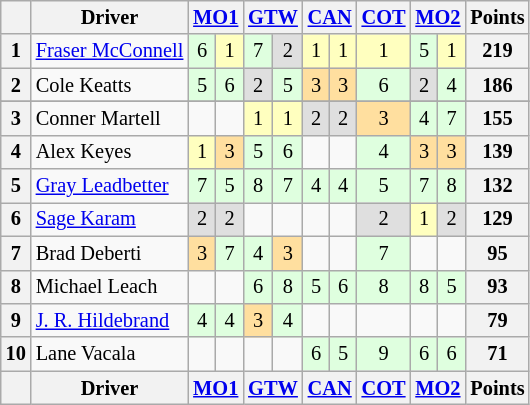<table class="wikitable" style="font-size:85%; text-align:center;">
<tr>
<th></th>
<th>Driver</th>
<th colspan=2><a href='#'>MO1</a><br></th>
<th colspan=2><a href='#'>GTW</a><br></th>
<th colspan=2><a href='#'>CAN</a><br></th>
<th><a href='#'>COT</a><br></th>
<th colspan=2><a href='#'>MO2</a><br></th>
<th>Points</th>
</tr>
<tr>
<th>1</th>
<td align=left> <a href='#'>Fraser McConnell</a></td>
<td style="background:#dfffdf;">6</td>
<td style="background:#ffffbf;">1</td>
<td style="background:#dfffdf;">7</td>
<td style="background:#dfdfdf;">2</td>
<td style="background:#ffffbf;">1</td>
<td style="background:#ffffbf;">1</td>
<td style="background:#ffffbf;">1</td>
<td style="background:#dfffdf;">5</td>
<td style="background:#ffffbf;">1</td>
<th>219</th>
</tr>
<tr>
<th>2</th>
<td align=left> Cole Keatts</td>
<td style="background:#dfffdf;">5</td>
<td style="background:#dfffdf;">6</td>
<td style="background:#dfdfdf;">2</td>
<td style="background:#dfffdf;">5</td>
<td style="background:#ffdf9f;">3</td>
<td style="background:#ffdf9f;">3</td>
<td style="background:#dfffdf;">6</td>
<td style="background:#dfdfdf;">2</td>
<td style="background:#dfffdf;">4</td>
<th>186</th>
</tr>
<tr>
</tr>
<tr>
<th>3</th>
<td align=left> Conner Martell</td>
<td></td>
<td></td>
<td style="background:#ffffbf;">1</td>
<td style="background:#ffffbf;">1</td>
<td style="background:#dfdfdf;">2</td>
<td style="background:#dfdfdf;">2</td>
<td style="background:#ffdf9f;">3</td>
<td style="background:#dfffdf;">4</td>
<td style="background:#dfffdf;">7</td>
<th>155</th>
</tr>
<tr>
<th>4</th>
<td align=left> Alex Keyes</td>
<td style="background:#ffffbf;">1</td>
<td style="background:#ffdf9f;">3</td>
<td style="background:#dfffdf;">5</td>
<td style="background:#dfffdf;">6</td>
<td></td>
<td></td>
<td style="background:#dfffdf;">4</td>
<td style="background:#ffdf9f;">3</td>
<td style="background:#ffdf9f;">3</td>
<th>139</th>
</tr>
<tr>
<th>5</th>
<td align=left> <a href='#'>Gray Leadbetter</a></td>
<td style="background:#dfffdf;">7</td>
<td style="background:#dfffdf;">5</td>
<td style="background:#dfffdf;">8</td>
<td style="background:#dfffdf;">7</td>
<td style="background:#dfffdf;">4</td>
<td style="background:#dfffdf;">4</td>
<td style="background:#dfffdf;">5</td>
<td style="background:#dfffdf;">7</td>
<td style="background:#dfffdf;">8</td>
<th>132</th>
</tr>
<tr>
<th>6</th>
<td align="left"> <a href='#'>Sage Karam</a></td>
<td style="background:#dfdfdf;">2</td>
<td style="background:#dfdfdf;">2</td>
<td></td>
<td></td>
<td></td>
<td></td>
<td style="background:#dfdfdf;">2</td>
<td style="background:#ffffbf;">1</td>
<td style="background:#dfdfdf;">2</td>
<th>129</th>
</tr>
<tr>
<th>7</th>
<td align="left"> Brad Deberti</td>
<td style="background:#ffdf9f;">3</td>
<td style="background:#dfffdf;">7</td>
<td style="background:#dfffdf;">4</td>
<td style="background:#ffdf9f;">3</td>
<td></td>
<td></td>
<td style="background:#dfffdf;">7</td>
<td></td>
<td></td>
<th>95</th>
</tr>
<tr>
<th>8</th>
<td align="left"> Michael Leach</td>
<td></td>
<td></td>
<td style="background:#dfffdf;">6</td>
<td style="background:#dfffdf;">8</td>
<td style="background:#dfffdf;">5</td>
<td style="background:#dfffdf;">6</td>
<td style="background:#dfffdf;">8</td>
<td style="background:#dfffdf;">8</td>
<td style="background:#dfffdf;">5</td>
<th>93</th>
</tr>
<tr>
<th>9</th>
<td align="left"> <a href='#'>J. R. Hildebrand</a></td>
<td style="background:#dfffdf;">4</td>
<td style="background:#dfffdf;">4</td>
<td style="background:#ffdf9f;">3</td>
<td style="background:#dfffdf;">4</td>
<td></td>
<td></td>
<td></td>
<td></td>
<td></td>
<th>79</th>
</tr>
<tr>
<th>10</th>
<td align=left> Lane Vacala</td>
<td></td>
<td></td>
<td></td>
<td></td>
<td style="background:#dfffdf;">6</td>
<td style="background:#dfffdf;">5</td>
<td style="background:#dfffdf;">9</td>
<td style="background:#dfffdf;">6</td>
<td style="background:#dfffdf;">6</td>
<th>71</th>
</tr>
<tr>
<th></th>
<th>Driver</th>
<th colspan=2><a href='#'>MO1</a><br></th>
<th colspan=2><a href='#'>GTW</a><br></th>
<th colspan=2><a href='#'>CAN</a><br></th>
<th><a href='#'>COT</a><br></th>
<th colspan=2><a href='#'>MO2</a><br></th>
<th>Points</th>
</tr>
</table>
